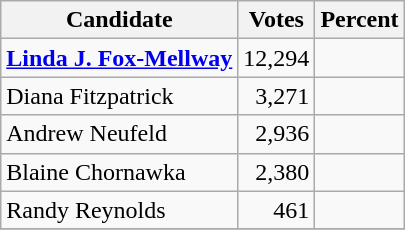<table class="wikitable">
<tr>
<th>Candidate</th>
<th>Votes</th>
<th>Percent</th>
</tr>
<tr>
<td style="font-weight:bold;"><a href='#'>Linda J. Fox-Mellway</a></td>
<td style="text-align:right;">12,294</td>
<td style="text-align:right;"></td>
</tr>
<tr>
<td>Diana Fitzpatrick</td>
<td style="text-align:right;">3,271</td>
<td style="text-align:right;"></td>
</tr>
<tr>
<td>Andrew Neufeld</td>
<td style="text-align:right;">2,936</td>
<td style="text-align:right;"></td>
</tr>
<tr>
<td>Blaine Chornawka</td>
<td style="text-align:right;">2,380</td>
<td style="text-align:right;"></td>
</tr>
<tr>
<td>Randy Reynolds</td>
<td style="text-align:right;">461</td>
<td style="text-align:right;"></td>
</tr>
<tr>
</tr>
</table>
